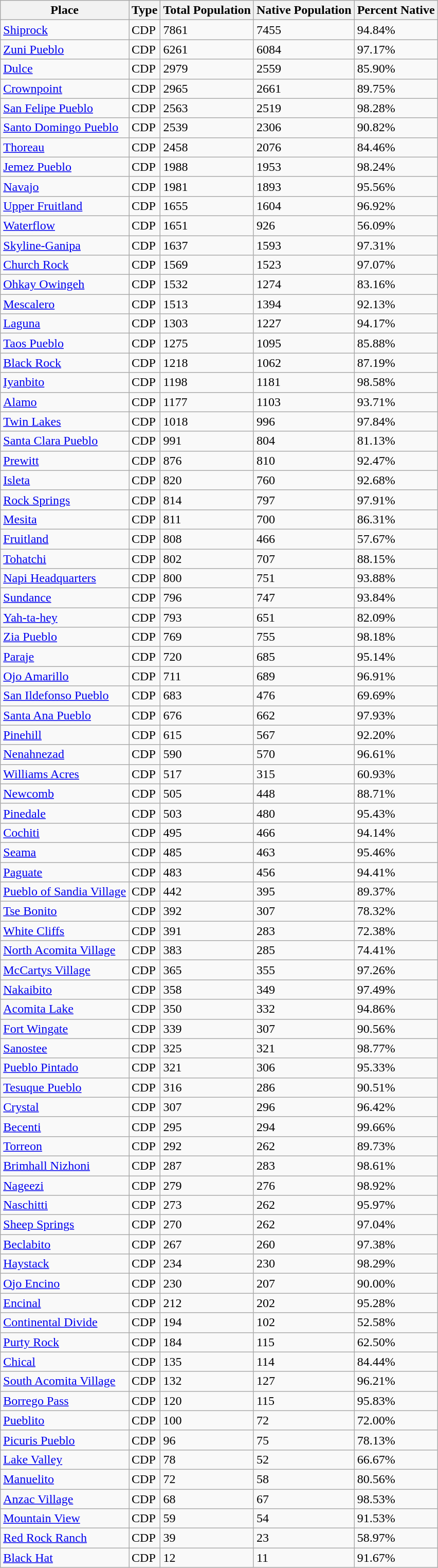<table class="wikitable sortable">
<tr>
<th>Place</th>
<th>Type</th>
<th>Total Population</th>
<th>Native Population</th>
<th>Percent Native</th>
</tr>
<tr>
<td><a href='#'>Shiprock</a></td>
<td>CDP</td>
<td>7861</td>
<td>7455</td>
<td>94.84%</td>
</tr>
<tr>
<td><a href='#'>Zuni Pueblo</a></td>
<td>CDP</td>
<td>6261</td>
<td>6084</td>
<td>97.17%</td>
</tr>
<tr>
<td><a href='#'>Dulce</a></td>
<td>CDP</td>
<td>2979</td>
<td>2559</td>
<td>85.90%</td>
</tr>
<tr>
<td><a href='#'>Crownpoint</a></td>
<td>CDP</td>
<td>2965</td>
<td>2661</td>
<td>89.75%</td>
</tr>
<tr>
<td><a href='#'>San Felipe Pueblo</a></td>
<td>CDP</td>
<td>2563</td>
<td>2519</td>
<td>98.28%</td>
</tr>
<tr>
<td><a href='#'>Santo Domingo Pueblo</a></td>
<td>CDP</td>
<td>2539</td>
<td>2306</td>
<td>90.82%</td>
</tr>
<tr>
<td><a href='#'>Thoreau</a></td>
<td>CDP</td>
<td>2458</td>
<td>2076</td>
<td>84.46%</td>
</tr>
<tr>
<td><a href='#'>Jemez Pueblo</a></td>
<td>CDP</td>
<td>1988</td>
<td>1953</td>
<td>98.24%</td>
</tr>
<tr>
<td><a href='#'>Navajo</a></td>
<td>CDP</td>
<td>1981</td>
<td>1893</td>
<td>95.56%</td>
</tr>
<tr>
<td><a href='#'>Upper Fruitland</a></td>
<td>CDP</td>
<td>1655</td>
<td>1604</td>
<td>96.92%</td>
</tr>
<tr>
<td><a href='#'>Waterflow</a></td>
<td>CDP</td>
<td>1651</td>
<td>926</td>
<td>56.09%</td>
</tr>
<tr>
<td><a href='#'>Skyline-Ganipa</a></td>
<td>CDP</td>
<td>1637</td>
<td>1593</td>
<td>97.31%</td>
</tr>
<tr>
<td><a href='#'>Church Rock</a></td>
<td>CDP</td>
<td>1569</td>
<td>1523</td>
<td>97.07%</td>
</tr>
<tr>
<td><a href='#'>Ohkay Owingeh</a></td>
<td>CDP</td>
<td>1532</td>
<td>1274</td>
<td>83.16%</td>
</tr>
<tr>
<td><a href='#'>Mescalero</a></td>
<td>CDP</td>
<td>1513</td>
<td>1394</td>
<td>92.13%</td>
</tr>
<tr>
<td><a href='#'>Laguna</a></td>
<td>CDP</td>
<td>1303</td>
<td>1227</td>
<td>94.17%</td>
</tr>
<tr>
<td><a href='#'>Taos Pueblo</a></td>
<td>CDP</td>
<td>1275</td>
<td>1095</td>
<td>85.88%</td>
</tr>
<tr>
<td><a href='#'>Black Rock</a></td>
<td>CDP</td>
<td>1218</td>
<td>1062</td>
<td>87.19%</td>
</tr>
<tr>
<td><a href='#'>Iyanbito</a></td>
<td>CDP</td>
<td>1198</td>
<td>1181</td>
<td>98.58%</td>
</tr>
<tr>
<td><a href='#'>Alamo</a></td>
<td>CDP</td>
<td>1177</td>
<td>1103</td>
<td>93.71%</td>
</tr>
<tr>
<td><a href='#'>Twin Lakes</a></td>
<td>CDP</td>
<td>1018</td>
<td>996</td>
<td>97.84%</td>
</tr>
<tr>
<td><a href='#'>Santa Clara Pueblo</a></td>
<td>CDP</td>
<td>991</td>
<td>804</td>
<td>81.13%</td>
</tr>
<tr>
<td><a href='#'>Prewitt</a></td>
<td>CDP</td>
<td>876</td>
<td>810</td>
<td>92.47%</td>
</tr>
<tr>
<td><a href='#'>Isleta</a></td>
<td>CDP</td>
<td>820</td>
<td>760</td>
<td>92.68%</td>
</tr>
<tr>
<td><a href='#'>Rock Springs</a></td>
<td>CDP</td>
<td>814</td>
<td>797</td>
<td>97.91%</td>
</tr>
<tr>
<td><a href='#'>Mesita</a></td>
<td>CDP</td>
<td>811</td>
<td>700</td>
<td>86.31%</td>
</tr>
<tr>
<td><a href='#'>Fruitland</a></td>
<td>CDP</td>
<td>808</td>
<td>466</td>
<td>57.67%</td>
</tr>
<tr>
<td><a href='#'>Tohatchi</a></td>
<td>CDP</td>
<td>802</td>
<td>707</td>
<td>88.15%</td>
</tr>
<tr>
<td><a href='#'>Napi Headquarters</a></td>
<td>CDP</td>
<td>800</td>
<td>751</td>
<td>93.88%</td>
</tr>
<tr>
<td><a href='#'>Sundance</a></td>
<td>CDP</td>
<td>796</td>
<td>747</td>
<td>93.84%</td>
</tr>
<tr>
<td><a href='#'>Yah-ta-hey</a></td>
<td>CDP</td>
<td>793</td>
<td>651</td>
<td>82.09%</td>
</tr>
<tr>
<td><a href='#'>Zia Pueblo</a></td>
<td>CDP</td>
<td>769</td>
<td>755</td>
<td>98.18%</td>
</tr>
<tr>
<td><a href='#'>Paraje</a></td>
<td>CDP</td>
<td>720</td>
<td>685</td>
<td>95.14%</td>
</tr>
<tr>
<td><a href='#'>Ojo Amarillo</a></td>
<td>CDP</td>
<td>711</td>
<td>689</td>
<td>96.91%</td>
</tr>
<tr>
<td><a href='#'>San Ildefonso Pueblo</a></td>
<td>CDP</td>
<td>683</td>
<td>476</td>
<td>69.69%</td>
</tr>
<tr>
<td><a href='#'>Santa Ana Pueblo</a></td>
<td>CDP</td>
<td>676</td>
<td>662</td>
<td>97.93%</td>
</tr>
<tr>
<td><a href='#'>Pinehill</a></td>
<td>CDP</td>
<td>615</td>
<td>567</td>
<td>92.20%</td>
</tr>
<tr>
<td><a href='#'>Nenahnezad</a></td>
<td>CDP</td>
<td>590</td>
<td>570</td>
<td>96.61%</td>
</tr>
<tr>
<td><a href='#'>Williams Acres</a></td>
<td>CDP</td>
<td>517</td>
<td>315</td>
<td>60.93%</td>
</tr>
<tr>
<td><a href='#'>Newcomb</a></td>
<td>CDP</td>
<td>505</td>
<td>448</td>
<td>88.71%</td>
</tr>
<tr>
<td><a href='#'>Pinedale</a></td>
<td>CDP</td>
<td>503</td>
<td>480</td>
<td>95.43%</td>
</tr>
<tr>
<td><a href='#'>Cochiti</a></td>
<td>CDP</td>
<td>495</td>
<td>466</td>
<td>94.14%</td>
</tr>
<tr>
<td><a href='#'>Seama</a></td>
<td>CDP</td>
<td>485</td>
<td>463</td>
<td>95.46%</td>
</tr>
<tr>
<td><a href='#'>Paguate</a></td>
<td>CDP</td>
<td>483</td>
<td>456</td>
<td>94.41%</td>
</tr>
<tr>
<td><a href='#'>Pueblo of Sandia Village</a></td>
<td>CDP</td>
<td>442</td>
<td>395</td>
<td>89.37%</td>
</tr>
<tr>
<td><a href='#'>Tse Bonito</a></td>
<td>CDP</td>
<td>392</td>
<td>307</td>
<td>78.32%</td>
</tr>
<tr>
<td><a href='#'>White Cliffs</a></td>
<td>CDP</td>
<td>391</td>
<td>283</td>
<td>72.38%</td>
</tr>
<tr>
<td><a href='#'>North Acomita Village</a></td>
<td>CDP</td>
<td>383</td>
<td>285</td>
<td>74.41%</td>
</tr>
<tr>
<td><a href='#'>McCartys Village</a></td>
<td>CDP</td>
<td>365</td>
<td>355</td>
<td>97.26%</td>
</tr>
<tr>
<td><a href='#'>Nakaibito</a></td>
<td>CDP</td>
<td>358</td>
<td>349</td>
<td>97.49%</td>
</tr>
<tr>
<td><a href='#'>Acomita Lake</a></td>
<td>CDP</td>
<td>350</td>
<td>332</td>
<td>94.86%</td>
</tr>
<tr>
<td><a href='#'>Fort Wingate</a></td>
<td>CDP</td>
<td>339</td>
<td>307</td>
<td>90.56%</td>
</tr>
<tr>
<td><a href='#'>Sanostee</a></td>
<td>CDP</td>
<td>325</td>
<td>321</td>
<td>98.77%</td>
</tr>
<tr>
<td><a href='#'>Pueblo Pintado</a></td>
<td>CDP</td>
<td>321</td>
<td>306</td>
<td>95.33%</td>
</tr>
<tr>
<td><a href='#'>Tesuque Pueblo</a></td>
<td>CDP</td>
<td>316</td>
<td>286</td>
<td>90.51%</td>
</tr>
<tr>
<td><a href='#'>Crystal</a></td>
<td>CDP</td>
<td>307</td>
<td>296</td>
<td>96.42%</td>
</tr>
<tr>
<td><a href='#'>Becenti</a></td>
<td>CDP</td>
<td>295</td>
<td>294</td>
<td>99.66%</td>
</tr>
<tr>
<td><a href='#'>Torreon</a></td>
<td>CDP</td>
<td>292</td>
<td>262</td>
<td>89.73%</td>
</tr>
<tr>
<td><a href='#'>Brimhall Nizhoni</a></td>
<td>CDP</td>
<td>287</td>
<td>283</td>
<td>98.61%</td>
</tr>
<tr>
<td><a href='#'>Nageezi</a></td>
<td>CDP</td>
<td>279</td>
<td>276</td>
<td>98.92%</td>
</tr>
<tr>
<td><a href='#'>Naschitti</a></td>
<td>CDP</td>
<td>273</td>
<td>262</td>
<td>95.97%</td>
</tr>
<tr>
<td><a href='#'>Sheep Springs</a></td>
<td>CDP</td>
<td>270</td>
<td>262</td>
<td>97.04%</td>
</tr>
<tr>
<td><a href='#'>Beclabito</a></td>
<td>CDP</td>
<td>267</td>
<td>260</td>
<td>97.38%</td>
</tr>
<tr>
<td><a href='#'>Haystack</a></td>
<td>CDP</td>
<td>234</td>
<td>230</td>
<td>98.29%</td>
</tr>
<tr>
<td><a href='#'>Ojo Encino</a></td>
<td>CDP</td>
<td>230</td>
<td>207</td>
<td>90.00%</td>
</tr>
<tr>
<td><a href='#'>Encinal</a></td>
<td>CDP</td>
<td>212</td>
<td>202</td>
<td>95.28%</td>
</tr>
<tr>
<td><a href='#'>Continental Divide</a></td>
<td>CDP</td>
<td>194</td>
<td>102</td>
<td>52.58%</td>
</tr>
<tr>
<td><a href='#'>Purty Rock</a></td>
<td>CDP</td>
<td>184</td>
<td>115</td>
<td>62.50%</td>
</tr>
<tr>
<td><a href='#'>Chical</a></td>
<td>CDP</td>
<td>135</td>
<td>114</td>
<td>84.44%</td>
</tr>
<tr>
<td><a href='#'>South Acomita Village</a></td>
<td>CDP</td>
<td>132</td>
<td>127</td>
<td>96.21%</td>
</tr>
<tr>
<td><a href='#'>Borrego Pass</a></td>
<td>CDP</td>
<td>120</td>
<td>115</td>
<td>95.83%</td>
</tr>
<tr>
<td><a href='#'>Pueblito</a></td>
<td>CDP</td>
<td>100</td>
<td>72</td>
<td>72.00%</td>
</tr>
<tr>
<td><a href='#'>Picuris Pueblo</a></td>
<td>CDP</td>
<td>96</td>
<td>75</td>
<td>78.13%</td>
</tr>
<tr>
<td><a href='#'>Lake Valley</a></td>
<td>CDP</td>
<td>78</td>
<td>52</td>
<td>66.67%</td>
</tr>
<tr>
<td><a href='#'>Manuelito</a></td>
<td>CDP</td>
<td>72</td>
<td>58</td>
<td>80.56%</td>
</tr>
<tr>
<td><a href='#'>Anzac Village</a></td>
<td>CDP</td>
<td>68</td>
<td>67</td>
<td>98.53%</td>
</tr>
<tr>
<td><a href='#'>Mountain View</a></td>
<td>CDP</td>
<td>59</td>
<td>54</td>
<td>91.53%</td>
</tr>
<tr>
<td><a href='#'>Red Rock Ranch</a></td>
<td>CDP</td>
<td>39</td>
<td>23</td>
<td>58.97%</td>
</tr>
<tr>
<td><a href='#'>Black Hat</a></td>
<td>CDP</td>
<td>12</td>
<td>11</td>
<td>91.67%</td>
</tr>
</table>
